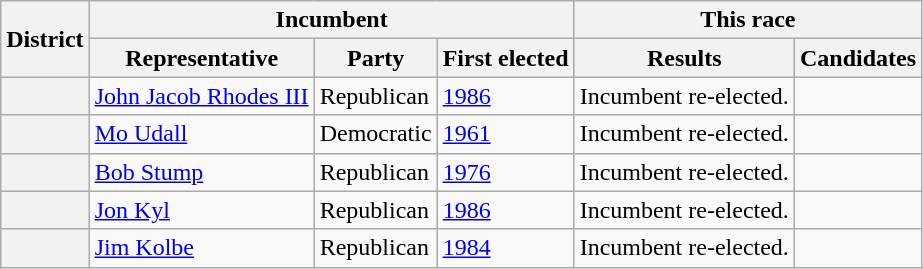<table class=wikitable>
<tr>
<th rowspan=2>District</th>
<th colspan=3>Incumbent</th>
<th colspan=2>This race</th>
</tr>
<tr>
<th>Representative</th>
<th>Party</th>
<th>First elected</th>
<th>Results</th>
<th>Candidates</th>
</tr>
<tr>
<th></th>
<td><a href='#'>John Jacob Rhodes III</a></td>
<td>Republican</td>
<td><a href='#'>1986</a></td>
<td>Incumbent re-elected.</td>
<td nowrap></td>
</tr>
<tr>
<th></th>
<td><a href='#'>Mo Udall</a></td>
<td>Democratic</td>
<td><a href='#'>1961 </a></td>
<td>Incumbent re-elected.</td>
<td nowrap></td>
</tr>
<tr>
<th></th>
<td><a href='#'>Bob Stump</a></td>
<td>Republican</td>
<td><a href='#'>1976</a></td>
<td>Incumbent re-elected.</td>
<td nowrap></td>
</tr>
<tr>
<th></th>
<td><a href='#'>Jon Kyl</a></td>
<td>Republican</td>
<td><a href='#'>1986</a></td>
<td>Incumbent re-elected.</td>
<td nowrap></td>
</tr>
<tr>
<th></th>
<td><a href='#'>Jim Kolbe</a></td>
<td>Republican</td>
<td><a href='#'>1984</a></td>
<td>Incumbent re-elected.</td>
<td nowrap></td>
</tr>
</table>
